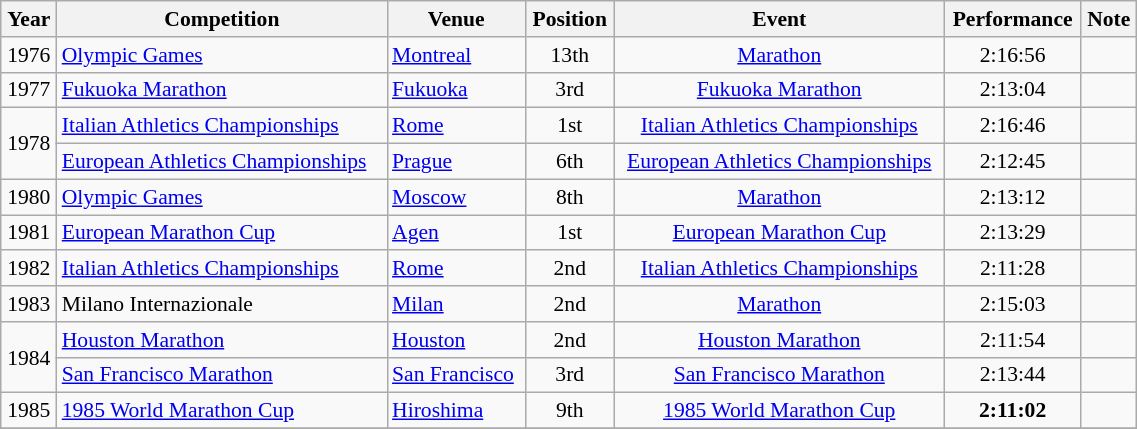<table class="wikitable" width=60% style="font-size:90%; text-align:center;">
<tr>
<th>Year</th>
<th>Competition</th>
<th>Venue</th>
<th>Position</th>
<th>Event</th>
<th>Performance</th>
<th>Note</th>
</tr>
<tr>
<td>1976</td>
<td align=left><a href='#'>Olympic Games</a></td>
<td align=left> <a href='#'>Montreal</a></td>
<td>13th</td>
<td><a href='#'>Marathon</a></td>
<td>2:16:56</td>
<td></td>
</tr>
<tr>
<td>1977</td>
<td align=left><a href='#'>Fukuoka Marathon</a></td>
<td align=left> <a href='#'>Fukuoka</a></td>
<td>3rd</td>
<td><a href='#'>Fukuoka Marathon</a></td>
<td>2:13:04</td>
<td></td>
</tr>
<tr>
<td rowspan=2>1978</td>
<td align=left><a href='#'>Italian Athletics Championships</a></td>
<td align=left> <a href='#'>Rome</a></td>
<td>1st</td>
<td><a href='#'>Italian Athletics Championships</a></td>
<td>2:16:46</td>
<td></td>
</tr>
<tr>
<td align=left><a href='#'>European Athletics Championships</a></td>
<td align=left> <a href='#'>Prague</a></td>
<td>6th</td>
<td><a href='#'>European Athletics Championships</a></td>
<td>2:12:45</td>
<td></td>
</tr>
<tr>
<td>1980</td>
<td align=left><a href='#'>Olympic Games</a></td>
<td align=left> <a href='#'>Moscow</a></td>
<td>8th</td>
<td><a href='#'>Marathon</a></td>
<td>2:13:12</td>
<td></td>
</tr>
<tr>
<td>1981</td>
<td align=left><a href='#'>European Marathon Cup</a></td>
<td align=left> <a href='#'>Agen</a></td>
<td>1st</td>
<td><a href='#'>European Marathon Cup</a></td>
<td>2:13:29</td>
<td></td>
</tr>
<tr>
<td>1982</td>
<td align=left><a href='#'>Italian Athletics Championships</a></td>
<td align=left> <a href='#'>Rome</a></td>
<td>2nd</td>
<td><a href='#'>Italian Athletics Championships</a></td>
<td>2:11:28</td>
<td></td>
</tr>
<tr>
<td>1983</td>
<td align=left>Milano Internazionale</td>
<td align=left> <a href='#'>Milan</a></td>
<td>2nd</td>
<td><a href='#'>Marathon</a></td>
<td>2:15:03</td>
<td></td>
</tr>
<tr>
<td rowspan=2>1984</td>
<td align=left><a href='#'>Houston Marathon</a></td>
<td align=left> <a href='#'>Houston</a></td>
<td>2nd</td>
<td><a href='#'>Houston Marathon</a></td>
<td>2:11:54</td>
<td></td>
</tr>
<tr>
<td align=left><a href='#'>San Francisco Marathon</a></td>
<td align=left> <a href='#'>San Francisco</a></td>
<td>3rd</td>
<td><a href='#'>San Francisco Marathon</a></td>
<td>2:13:44</td>
<td></td>
</tr>
<tr>
<td>1985</td>
<td align=left><a href='#'>1985 World Marathon Cup</a></td>
<td align=left> <a href='#'>Hiroshima</a></td>
<td>9th</td>
<td><a href='#'>1985 World Marathon Cup</a></td>
<td><strong>2:11:02</strong></td>
<td></td>
</tr>
<tr>
</tr>
</table>
